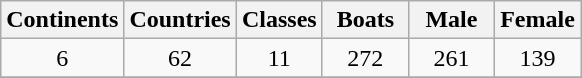<table class="wikitable">
<tr>
<th width=50>Continents</th>
<th width=50>Countries</th>
<th width=50>Classes</th>
<th width=50>Boats</th>
<th width=50>Male</th>
<th width=50>Female</th>
</tr>
<tr>
<td align="center">6</td>
<td align="center">62</td>
<td align="center">11</td>
<td align="center">272</td>
<td align="center">261</td>
<td align="center">139</td>
</tr>
<tr>
</tr>
</table>
